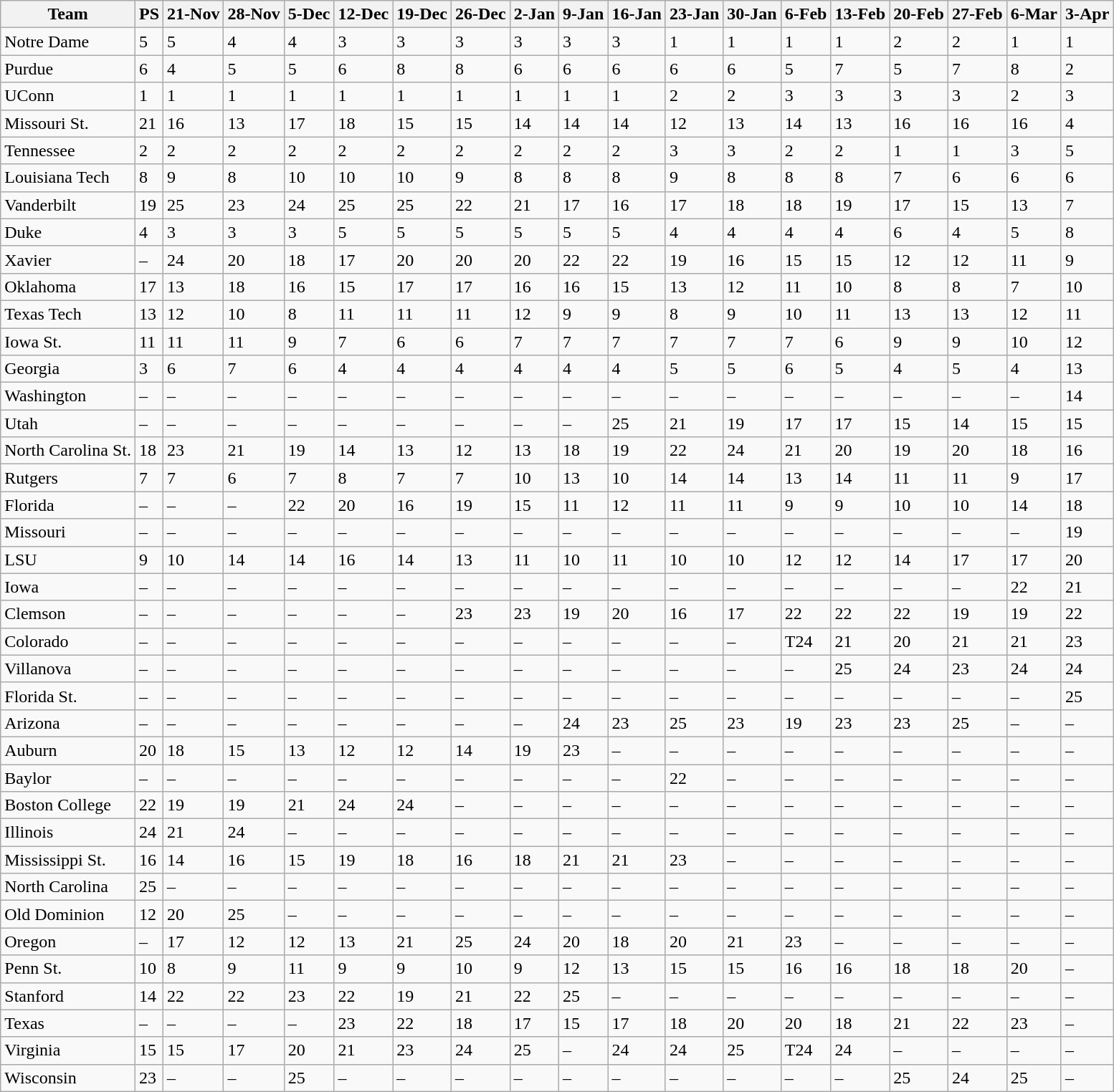<table class="wikitable sortable">
<tr>
<th>Team</th>
<th>PS</th>
<th>21-Nov</th>
<th>28-Nov</th>
<th>5-Dec</th>
<th>12-Dec</th>
<th>19-Dec</th>
<th>26-Dec</th>
<th>2-Jan</th>
<th>9-Jan</th>
<th>16-Jan</th>
<th>23-Jan</th>
<th>30-Jan</th>
<th>6-Feb</th>
<th>13-Feb</th>
<th>20-Feb</th>
<th>27-Feb</th>
<th>6-Mar</th>
<th>3-Apr</th>
</tr>
<tr>
<td>Notre Dame</td>
<td>5</td>
<td>5</td>
<td>4</td>
<td>4</td>
<td>3</td>
<td>3</td>
<td>3</td>
<td>3</td>
<td>3</td>
<td>3</td>
<td>1</td>
<td>1</td>
<td>1</td>
<td>1</td>
<td>2</td>
<td>2</td>
<td>1</td>
<td>1</td>
</tr>
<tr>
<td>Purdue</td>
<td>6</td>
<td>4</td>
<td>5</td>
<td>5</td>
<td>6</td>
<td>8</td>
<td>8</td>
<td>6</td>
<td>6</td>
<td>6</td>
<td>6</td>
<td>6</td>
<td>5</td>
<td>7</td>
<td>5</td>
<td>7</td>
<td>8</td>
<td>2</td>
</tr>
<tr>
<td>UConn</td>
<td>1</td>
<td>1</td>
<td>1</td>
<td>1</td>
<td>1</td>
<td>1</td>
<td>1</td>
<td>1</td>
<td>1</td>
<td>1</td>
<td>2</td>
<td>2</td>
<td>3</td>
<td>3</td>
<td>3</td>
<td>3</td>
<td>2</td>
<td>3</td>
</tr>
<tr>
<td>Missouri St.</td>
<td>21</td>
<td>16</td>
<td>13</td>
<td>17</td>
<td>18</td>
<td>15</td>
<td>15</td>
<td>14</td>
<td>14</td>
<td>14</td>
<td>12</td>
<td>13</td>
<td>14</td>
<td>13</td>
<td>16</td>
<td>16</td>
<td>16</td>
<td>4</td>
</tr>
<tr>
<td>Tennessee</td>
<td>2</td>
<td>2</td>
<td>2</td>
<td>2</td>
<td>2</td>
<td>2</td>
<td>2</td>
<td>2</td>
<td>2</td>
<td>2</td>
<td>3</td>
<td>3</td>
<td>2</td>
<td>2</td>
<td>1</td>
<td>1</td>
<td>3</td>
<td>5</td>
</tr>
<tr>
<td>Louisiana Tech</td>
<td>8</td>
<td>9</td>
<td>8</td>
<td>10</td>
<td>10</td>
<td>10</td>
<td>9</td>
<td>8</td>
<td>8</td>
<td>8</td>
<td>9</td>
<td>8</td>
<td>8</td>
<td>8</td>
<td>7</td>
<td>6</td>
<td>6</td>
<td>6</td>
</tr>
<tr>
<td>Vanderbilt</td>
<td>19</td>
<td>25</td>
<td>23</td>
<td>24</td>
<td>25</td>
<td>25</td>
<td>22</td>
<td>21</td>
<td>17</td>
<td>16</td>
<td>17</td>
<td>18</td>
<td>18</td>
<td>19</td>
<td>17</td>
<td>15</td>
<td>13</td>
<td>7</td>
</tr>
<tr>
<td>Duke</td>
<td>4</td>
<td>3</td>
<td>3</td>
<td>3</td>
<td>5</td>
<td>5</td>
<td>5</td>
<td>5</td>
<td>5</td>
<td>5</td>
<td>4</td>
<td>4</td>
<td>4</td>
<td>4</td>
<td>6</td>
<td>4</td>
<td>5</td>
<td>8</td>
</tr>
<tr>
<td>Xavier</td>
<td data-sort-value=99>–</td>
<td>24</td>
<td>20</td>
<td>18</td>
<td>17</td>
<td>20</td>
<td>20</td>
<td>20</td>
<td>22</td>
<td>22</td>
<td>19</td>
<td>16</td>
<td>15</td>
<td>15</td>
<td>12</td>
<td>12</td>
<td>11</td>
<td>9</td>
</tr>
<tr>
<td>Oklahoma</td>
<td>17</td>
<td>13</td>
<td>18</td>
<td>16</td>
<td>15</td>
<td>17</td>
<td>17</td>
<td>16</td>
<td>16</td>
<td>15</td>
<td>13</td>
<td>12</td>
<td>11</td>
<td>10</td>
<td>8</td>
<td>8</td>
<td>7</td>
<td>10</td>
</tr>
<tr>
<td>Texas Tech</td>
<td>13</td>
<td>12</td>
<td>10</td>
<td>8</td>
<td>11</td>
<td>11</td>
<td>11</td>
<td>12</td>
<td>9</td>
<td>9</td>
<td>8</td>
<td>9</td>
<td>10</td>
<td>11</td>
<td>13</td>
<td>13</td>
<td>12</td>
<td>11</td>
</tr>
<tr>
<td>Iowa St.</td>
<td>11</td>
<td>11</td>
<td>11</td>
<td>9</td>
<td>7</td>
<td>6</td>
<td>6</td>
<td>7</td>
<td>7</td>
<td>7</td>
<td>7</td>
<td>7</td>
<td>7</td>
<td>6</td>
<td>9</td>
<td>9</td>
<td>10</td>
<td>12</td>
</tr>
<tr>
<td>Georgia</td>
<td>3</td>
<td>6</td>
<td>7</td>
<td>6</td>
<td>4</td>
<td>4</td>
<td>4</td>
<td>4</td>
<td>4</td>
<td>4</td>
<td>5</td>
<td>5</td>
<td>6</td>
<td>5</td>
<td>4</td>
<td>5</td>
<td>4</td>
<td>13</td>
</tr>
<tr>
<td>Washington</td>
<td data-sort-value=99>–</td>
<td data-sort-value=99>–</td>
<td data-sort-value=99>–</td>
<td data-sort-value=99>–</td>
<td data-sort-value=99>–</td>
<td data-sort-value=99>–</td>
<td data-sort-value=99>–</td>
<td data-sort-value=99>–</td>
<td data-sort-value=99>–</td>
<td data-sort-value=99>–</td>
<td data-sort-value=99>–</td>
<td data-sort-value=99>–</td>
<td data-sort-value=99>–</td>
<td data-sort-value=99>–</td>
<td data-sort-value=99>–</td>
<td data-sort-value=99>–</td>
<td data-sort-value=99>–</td>
<td>14</td>
</tr>
<tr>
<td>Utah</td>
<td data-sort-value=99>–</td>
<td data-sort-value=99>–</td>
<td data-sort-value=99>–</td>
<td data-sort-value=99>–</td>
<td data-sort-value=99>–</td>
<td data-sort-value=99>–</td>
<td data-sort-value=99>–</td>
<td data-sort-value=99>–</td>
<td data-sort-value=99>–</td>
<td>25</td>
<td>21</td>
<td>19</td>
<td>17</td>
<td>17</td>
<td>15</td>
<td>14</td>
<td>15</td>
<td>15</td>
</tr>
<tr>
<td>North Carolina St.</td>
<td>18</td>
<td>23</td>
<td>21</td>
<td>19</td>
<td>14</td>
<td>13</td>
<td>12</td>
<td>13</td>
<td>18</td>
<td>19</td>
<td>22</td>
<td>24</td>
<td>21</td>
<td>20</td>
<td>19</td>
<td>20</td>
<td>18</td>
<td>16</td>
</tr>
<tr>
<td>Rutgers</td>
<td>7</td>
<td>7</td>
<td>6</td>
<td>7</td>
<td>8</td>
<td>7</td>
<td>7</td>
<td>10</td>
<td>13</td>
<td>10</td>
<td>14</td>
<td>14</td>
<td>13</td>
<td>14</td>
<td>11</td>
<td>11</td>
<td>9</td>
<td>17</td>
</tr>
<tr>
<td>Florida</td>
<td data-sort-value=99>–</td>
<td data-sort-value=99>–</td>
<td data-sort-value=99>–</td>
<td>22</td>
<td>20</td>
<td>16</td>
<td>19</td>
<td>15</td>
<td>11</td>
<td>12</td>
<td>11</td>
<td>11</td>
<td>9</td>
<td>9</td>
<td>10</td>
<td>10</td>
<td>14</td>
<td>18</td>
</tr>
<tr>
<td>Missouri</td>
<td data-sort-value=99>–</td>
<td data-sort-value=99>–</td>
<td data-sort-value=99>–</td>
<td data-sort-value=99>–</td>
<td data-sort-value=99>–</td>
<td data-sort-value=99>–</td>
<td data-sort-value=99>–</td>
<td data-sort-value=99>–</td>
<td data-sort-value=99>–</td>
<td data-sort-value=99>–</td>
<td data-sort-value=99>–</td>
<td data-sort-value=99>–</td>
<td data-sort-value=99>–</td>
<td data-sort-value=99>–</td>
<td data-sort-value=99>–</td>
<td data-sort-value=99>–</td>
<td data-sort-value=99>–</td>
<td>19</td>
</tr>
<tr>
<td>LSU</td>
<td>9</td>
<td>10</td>
<td>14</td>
<td>14</td>
<td>16</td>
<td>14</td>
<td>13</td>
<td>11</td>
<td>10</td>
<td>11</td>
<td>10</td>
<td>10</td>
<td>12</td>
<td>12</td>
<td>14</td>
<td>17</td>
<td>17</td>
<td>20</td>
</tr>
<tr>
<td>Iowa</td>
<td data-sort-value=99>–</td>
<td data-sort-value=99>–</td>
<td data-sort-value=99>–</td>
<td data-sort-value=99>–</td>
<td data-sort-value=99>–</td>
<td data-sort-value=99>–</td>
<td data-sort-value=99>–</td>
<td data-sort-value=99>–</td>
<td data-sort-value=99>–</td>
<td data-sort-value=99>–</td>
<td data-sort-value=99>–</td>
<td data-sort-value=99>–</td>
<td data-sort-value=99>–</td>
<td data-sort-value=99>–</td>
<td data-sort-value=99>–</td>
<td data-sort-value=99>–</td>
<td>22</td>
<td>21</td>
</tr>
<tr>
<td>Clemson</td>
<td data-sort-value=99>–</td>
<td data-sort-value=99>–</td>
<td data-sort-value=99>–</td>
<td data-sort-value=99>–</td>
<td data-sort-value=99>–</td>
<td data-sort-value=99>–</td>
<td>23</td>
<td>23</td>
<td>19</td>
<td>20</td>
<td>16</td>
<td>17</td>
<td>22</td>
<td>22</td>
<td>22</td>
<td>19</td>
<td>19</td>
<td>22</td>
</tr>
<tr>
<td>Colorado</td>
<td data-sort-value=99>–</td>
<td data-sort-value=99>–</td>
<td data-sort-value=99>–</td>
<td data-sort-value=99>–</td>
<td data-sort-value=99>–</td>
<td data-sort-value=99>–</td>
<td data-sort-value=99>–</td>
<td data-sort-value=99>–</td>
<td data-sort-value=99>–</td>
<td data-sort-value=99>–</td>
<td data-sort-value=99>–</td>
<td data-sort-value=99>–</td>
<td data-sort-value=24>T24</td>
<td>21</td>
<td>20</td>
<td>21</td>
<td>21</td>
<td>23</td>
</tr>
<tr>
<td>Villanova</td>
<td data-sort-value=99>–</td>
<td data-sort-value=99>–</td>
<td data-sort-value=99>–</td>
<td data-sort-value=99>–</td>
<td data-sort-value=99>–</td>
<td data-sort-value=99>–</td>
<td data-sort-value=99>–</td>
<td data-sort-value=99>–</td>
<td data-sort-value=99>–</td>
<td data-sort-value=99>–</td>
<td data-sort-value=99>–</td>
<td data-sort-value=99>–</td>
<td data-sort-value=99>–</td>
<td>25</td>
<td>24</td>
<td>23</td>
<td>24</td>
<td>24</td>
</tr>
<tr>
<td>Florida St.</td>
<td data-sort-value=99>–</td>
<td data-sort-value=99>–</td>
<td data-sort-value=99>–</td>
<td data-sort-value=99>–</td>
<td data-sort-value=99>–</td>
<td data-sort-value=99>–</td>
<td data-sort-value=99>–</td>
<td data-sort-value=99>–</td>
<td data-sort-value=99>–</td>
<td data-sort-value=99>–</td>
<td data-sort-value=99>–</td>
<td data-sort-value=99>–</td>
<td data-sort-value=99>–</td>
<td data-sort-value=99>–</td>
<td data-sort-value=99>–</td>
<td data-sort-value=99>–</td>
<td data-sort-value=99>–</td>
<td>25</td>
</tr>
<tr>
<td>Arizona</td>
<td data-sort-value=99>–</td>
<td data-sort-value=99>–</td>
<td data-sort-value=99>–</td>
<td data-sort-value=99>–</td>
<td data-sort-value=99>–</td>
<td data-sort-value=99>–</td>
<td data-sort-value=99>–</td>
<td data-sort-value=99>–</td>
<td>24</td>
<td>23</td>
<td>25</td>
<td>23</td>
<td>19</td>
<td>23</td>
<td>23</td>
<td>25</td>
<td data-sort-value=99>–</td>
<td data-sort-value=99>–</td>
</tr>
<tr>
<td>Auburn</td>
<td>20</td>
<td>18</td>
<td>15</td>
<td>13</td>
<td>12</td>
<td>12</td>
<td>14</td>
<td>19</td>
<td>23</td>
<td data-sort-value=99>–</td>
<td data-sort-value=99>–</td>
<td data-sort-value=99>–</td>
<td data-sort-value=99>–</td>
<td data-sort-value=99>–</td>
<td data-sort-value=99>–</td>
<td data-sort-value=99>–</td>
<td data-sort-value=99>–</td>
<td data-sort-value=99>–</td>
</tr>
<tr>
<td>Baylor</td>
<td data-sort-value=99>–</td>
<td data-sort-value=99>–</td>
<td data-sort-value=99>–</td>
<td data-sort-value=99>–</td>
<td data-sort-value=99>–</td>
<td data-sort-value=99>–</td>
<td data-sort-value=99>–</td>
<td data-sort-value=99>–</td>
<td data-sort-value=99>–</td>
<td data-sort-value=99>–</td>
<td>22</td>
<td data-sort-value=99>–</td>
<td data-sort-value=99>–</td>
<td data-sort-value=99>–</td>
<td data-sort-value=99>–</td>
<td data-sort-value=99>–</td>
<td data-sort-value=99>–</td>
<td data-sort-value=99>–</td>
</tr>
<tr>
<td>Boston College</td>
<td>22</td>
<td>19</td>
<td>19</td>
<td>21</td>
<td>24</td>
<td>24</td>
<td data-sort-value=99>–</td>
<td data-sort-value=99>–</td>
<td data-sort-value=99>–</td>
<td data-sort-value=99>–</td>
<td data-sort-value=99>–</td>
<td data-sort-value=99>–</td>
<td data-sort-value=99>–</td>
<td data-sort-value=99>–</td>
<td data-sort-value=99>–</td>
<td data-sort-value=99>–</td>
<td data-sort-value=99>–</td>
<td data-sort-value=99>–</td>
</tr>
<tr>
<td>Illinois</td>
<td>24</td>
<td>21</td>
<td>24</td>
<td data-sort-value=99>–</td>
<td data-sort-value=99>–</td>
<td data-sort-value=99>–</td>
<td data-sort-value=99>–</td>
<td data-sort-value=99>–</td>
<td data-sort-value=99>–</td>
<td data-sort-value=99>–</td>
<td data-sort-value=99>–</td>
<td data-sort-value=99>–</td>
<td data-sort-value=99>–</td>
<td data-sort-value=99>–</td>
<td data-sort-value=99>–</td>
<td data-sort-value=99>–</td>
<td data-sort-value=99>–</td>
<td data-sort-value=99>–</td>
</tr>
<tr>
<td>Mississippi St.</td>
<td>16</td>
<td>14</td>
<td>16</td>
<td>15</td>
<td>19</td>
<td>18</td>
<td>16</td>
<td>18</td>
<td>21</td>
<td>21</td>
<td>23</td>
<td data-sort-value=99>–</td>
<td data-sort-value=99>–</td>
<td data-sort-value=99>–</td>
<td data-sort-value=99>–</td>
<td data-sort-value=99>–</td>
<td data-sort-value=99>–</td>
<td data-sort-value=99>–</td>
</tr>
<tr>
<td>North Carolina</td>
<td>25</td>
<td data-sort-value=99>–</td>
<td data-sort-value=99>–</td>
<td data-sort-value=99>–</td>
<td data-sort-value=99>–</td>
<td data-sort-value=99>–</td>
<td data-sort-value=99>–</td>
<td data-sort-value=99>–</td>
<td data-sort-value=99>–</td>
<td data-sort-value=99>–</td>
<td data-sort-value=99>–</td>
<td data-sort-value=99>–</td>
<td data-sort-value=99>–</td>
<td data-sort-value=99>–</td>
<td data-sort-value=99>–</td>
<td data-sort-value=99>–</td>
<td data-sort-value=99>–</td>
<td data-sort-value=99>–</td>
</tr>
<tr>
<td>Old Dominion</td>
<td>12</td>
<td>20</td>
<td>25</td>
<td data-sort-value=99>–</td>
<td data-sort-value=99>–</td>
<td data-sort-value=99>–</td>
<td data-sort-value=99>–</td>
<td data-sort-value=99>–</td>
<td data-sort-value=99>–</td>
<td data-sort-value=99>–</td>
<td data-sort-value=99>–</td>
<td data-sort-value=99>–</td>
<td data-sort-value=99>–</td>
<td data-sort-value=99>–</td>
<td data-sort-value=99>–</td>
<td data-sort-value=99>–</td>
<td data-sort-value=99>–</td>
<td data-sort-value=99>–</td>
</tr>
<tr>
<td>Oregon</td>
<td data-sort-value=99>–</td>
<td>17</td>
<td>12</td>
<td>12</td>
<td>13</td>
<td>21</td>
<td>25</td>
<td>24</td>
<td>20</td>
<td>18</td>
<td>20</td>
<td>21</td>
<td>23</td>
<td data-sort-value=99>–</td>
<td data-sort-value=99>–</td>
<td data-sort-value=99>–</td>
<td data-sort-value=99>–</td>
<td data-sort-value=99>–</td>
</tr>
<tr>
<td>Penn St.</td>
<td>10</td>
<td>8</td>
<td>9</td>
<td>11</td>
<td>9</td>
<td>9</td>
<td>10</td>
<td>9</td>
<td>12</td>
<td>13</td>
<td>15</td>
<td>15</td>
<td>16</td>
<td>16</td>
<td>18</td>
<td>18</td>
<td>20</td>
<td data-sort-value=99>–</td>
</tr>
<tr>
<td>Stanford</td>
<td>14</td>
<td>22</td>
<td>22</td>
<td>23</td>
<td>22</td>
<td>19</td>
<td>21</td>
<td>22</td>
<td>25</td>
<td data-sort-value=99>–</td>
<td data-sort-value=99>–</td>
<td data-sort-value=99>–</td>
<td data-sort-value=99>–</td>
<td data-sort-value=99>–</td>
<td data-sort-value=99>–</td>
<td data-sort-value=99>–</td>
<td data-sort-value=99>–</td>
<td data-sort-value=99>–</td>
</tr>
<tr>
<td>Texas</td>
<td data-sort-value=99>–</td>
<td data-sort-value=99>–</td>
<td data-sort-value=99>–</td>
<td data-sort-value=99>–</td>
<td>23</td>
<td>22</td>
<td>18</td>
<td>17</td>
<td>15</td>
<td>17</td>
<td>18</td>
<td>20</td>
<td>20</td>
<td>18</td>
<td>21</td>
<td>22</td>
<td>23</td>
<td data-sort-value=99>–</td>
</tr>
<tr>
<td>Virginia</td>
<td>15</td>
<td>15</td>
<td>17</td>
<td>20</td>
<td>21</td>
<td>23</td>
<td>24</td>
<td>25</td>
<td data-sort-value=99>–</td>
<td>24</td>
<td>24</td>
<td>25</td>
<td data-sort-value=24>T24</td>
<td>24</td>
<td data-sort-value=99>–</td>
<td data-sort-value=99>–</td>
<td data-sort-value=99>–</td>
<td data-sort-value=99>–</td>
</tr>
<tr>
<td>Wisconsin</td>
<td>23</td>
<td data-sort-value=99>–</td>
<td data-sort-value=99>–</td>
<td>25</td>
<td data-sort-value=99>–</td>
<td data-sort-value=99>–</td>
<td data-sort-value=99>–</td>
<td data-sort-value=99>–</td>
<td data-sort-value=99>–</td>
<td data-sort-value=99>–</td>
<td data-sort-value=99>–</td>
<td data-sort-value=99>–</td>
<td data-sort-value=99>–</td>
<td data-sort-value=99>–</td>
<td>25</td>
<td>24</td>
<td>25</td>
<td data-sort-value=99>–</td>
</tr>
</table>
